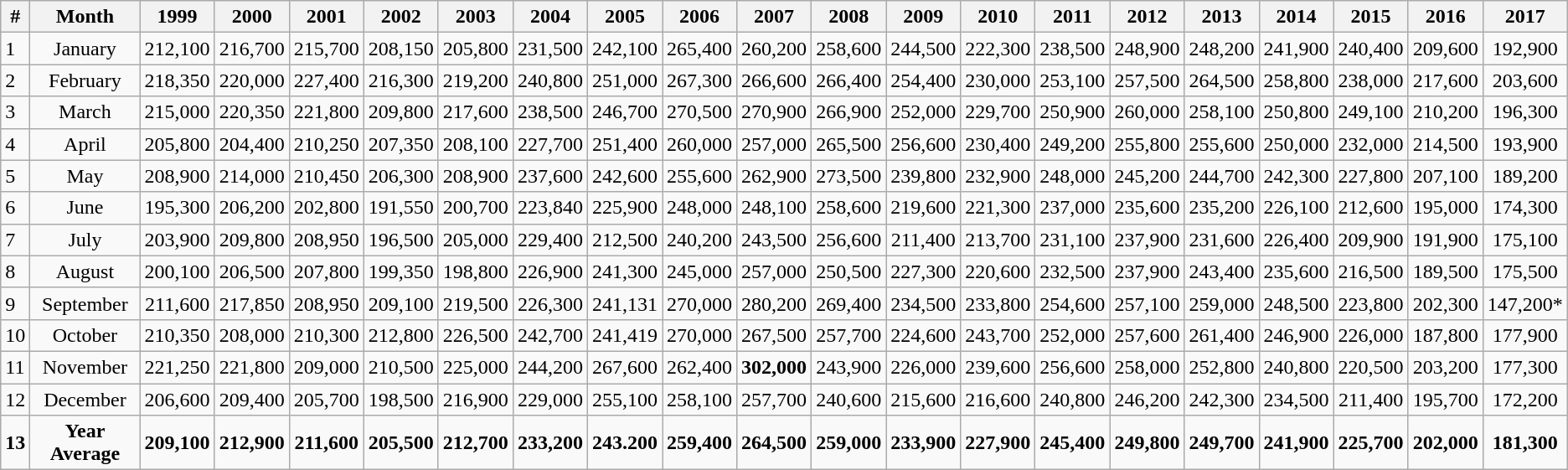<table class="wikitable sortable">
<tr>
<th>#</th>
<th class="unsortable">Month</th>
<th>1999</th>
<th>2000</th>
<th>2001</th>
<th>2002</th>
<th>2003</th>
<th>2004</th>
<th>2005</th>
<th>2006</th>
<th>2007</th>
<th>2008</th>
<th>2009</th>
<th>2010</th>
<th>2011</th>
<th>2012</th>
<th>2013</th>
<th>2014</th>
<th>2015</th>
<th>2016</th>
<th>2017</th>
</tr>
<tr>
<td>1</td>
<td align="center">January</td>
<td align="center">212,100</td>
<td align="center">216,700</td>
<td align="center">215,700</td>
<td align="center">208,150</td>
<td align="center">205,800</td>
<td align="center">231,500</td>
<td align="center">242,100</td>
<td align="center">265,400</td>
<td align="center">260,200</td>
<td align="center">258,600</td>
<td align="center">244,500</td>
<td align="center">222,300</td>
<td align="center">238,500</td>
<td align="center">248,900</td>
<td align="center">248,200</td>
<td align="center">241,900</td>
<td align="center">240,400</td>
<td align="center">209,600</td>
<td align="center">192,900</td>
</tr>
<tr>
<td>2</td>
<td align="center">February</td>
<td align="center">218,350</td>
<td align="center">220,000</td>
<td align="center">227,400</td>
<td align="center">216,300</td>
<td align="center">219,200</td>
<td align="center">240,800</td>
<td align="center">251,000</td>
<td align="center">267,300</td>
<td align="center">266,600</td>
<td align="center">266,400</td>
<td align="center">254,400</td>
<td align="center">230,000</td>
<td align="center">253,100</td>
<td align="center">257,500</td>
<td align="center">264,500</td>
<td align="center">258,800</td>
<td align="center">238,000</td>
<td align="center">217,600</td>
<td align="center">203,600</td>
</tr>
<tr>
<td>3</td>
<td align="center">March</td>
<td align="center">215,000</td>
<td align="center">220,350</td>
<td align="center">221,800</td>
<td align="center">209,800</td>
<td align="center">217,600</td>
<td align="center">238,500</td>
<td align="center">246,700</td>
<td align="center">270,500</td>
<td align="center">270,900</td>
<td align="center">266,900</td>
<td align="center">252,000</td>
<td align="center">229,700</td>
<td align="center">250,900</td>
<td align="center">260,000</td>
<td align="center">258,100</td>
<td align="center">250,800</td>
<td align="center">249,100</td>
<td align="center">210,200</td>
<td align="center">196,300</td>
</tr>
<tr>
<td>4</td>
<td align="center">April</td>
<td align="center">205,800</td>
<td align="center">204,400</td>
<td align="center">210,250</td>
<td align="center">207,350</td>
<td align="center">208,100</td>
<td align="center">227,700</td>
<td align="center">251,400</td>
<td align="center">260,000</td>
<td align="center">257,000</td>
<td align="center">265,500</td>
<td align="center">256,600</td>
<td align="center">230,400</td>
<td align="center">249,200</td>
<td align="center">255,800</td>
<td align="center">255,600</td>
<td align="center">250,000</td>
<td align="center">232,000</td>
<td align="center">214,500</td>
<td align="center">193,900</td>
</tr>
<tr>
<td>5</td>
<td align="center">May</td>
<td align="center">208,900</td>
<td align="center">214,000</td>
<td align="center">210,450</td>
<td align="center">206,300</td>
<td align="center">208,900</td>
<td align="center">237,600</td>
<td align="center">242,600</td>
<td align="center">255,600</td>
<td align="center">262,900</td>
<td align="center">273,500</td>
<td align="center">239,800</td>
<td align="center">232,900</td>
<td align="center">248,000</td>
<td align="center">245,200</td>
<td align="center">244,700</td>
<td align="center">242,300</td>
<td align="center">227,800</td>
<td align="center">207,100</td>
<td align="center">189,200</td>
</tr>
<tr>
<td>6</td>
<td align="center">June</td>
<td align="center">195,300</td>
<td align="center">206,200</td>
<td align="center">202,800</td>
<td align="center">191,550</td>
<td align="center">200,700</td>
<td align="center">223,840</td>
<td align="center">225,900</td>
<td align="center">248,000</td>
<td align="center">248,100</td>
<td align="center">258,600</td>
<td align="center">219,600</td>
<td align="center">221,300</td>
<td align="center">237,000</td>
<td align="center">235,600</td>
<td align="center">235,200</td>
<td align="center">226,100</td>
<td align="center">212,600</td>
<td align="center">195,000</td>
<td align="center">174,300</td>
</tr>
<tr>
<td>7</td>
<td align="center">July</td>
<td align="center">203,900</td>
<td align="center">209,800</td>
<td align="center">208,950</td>
<td align="center">196,500</td>
<td align="center">205,000</td>
<td align="center">229,400</td>
<td align="center">212,500</td>
<td align="center">240,200</td>
<td align="center">243,500</td>
<td align="center">256,600</td>
<td align="center">211,400</td>
<td align="center">213,700</td>
<td align="center">231,100</td>
<td align="center">237,900</td>
<td align="center">231,600</td>
<td align="center">226,400</td>
<td align="center">209,900</td>
<td align="center">191,900</td>
<td align="center">175,100</td>
</tr>
<tr>
<td>8</td>
<td align="center">August</td>
<td align="center">200,100</td>
<td align="center">206,500</td>
<td align="center">207,800</td>
<td align="center">199,350</td>
<td align="center">198,800</td>
<td align="center">226,900</td>
<td align="center">241,300</td>
<td align="center">245,000</td>
<td align="center">257,000</td>
<td align="center">250,500</td>
<td align="center">227,300</td>
<td align="center">220,600</td>
<td align="center">232,500</td>
<td align="center">237,900</td>
<td align="center">243,400</td>
<td align="center">235,600</td>
<td align="center">216,500</td>
<td align="center">189,500</td>
<td align="center">175,500</td>
</tr>
<tr>
<td>9</td>
<td align="center">September</td>
<td align="center">211,600</td>
<td align="center">217,850</td>
<td align="center">208,950</td>
<td align="center">209,100</td>
<td align="center">219,500</td>
<td align="center">226,300</td>
<td align="center">241,131</td>
<td align="center">270,000</td>
<td align="center">280,200</td>
<td align="center">269,400</td>
<td align="center">234,500</td>
<td align="center">233,800</td>
<td align="center">254,600</td>
<td align="center">257,100</td>
<td align="center">259,000</td>
<td align="center">248,500</td>
<td align="center">223,800</td>
<td align="center">202,300</td>
<td align="center">147,200*</td>
</tr>
<tr>
<td>10</td>
<td align="center">October</td>
<td align="center">210,350</td>
<td align="center">208,000</td>
<td align="center">210,300</td>
<td align="center">212,800</td>
<td align="center">226,500</td>
<td align="center">242,700</td>
<td align="center">241,419</td>
<td align="center">270,000</td>
<td align="center">267,500</td>
<td align="center">257,700</td>
<td align="center">224,600</td>
<td align="center">243,700</td>
<td align="center">252,000</td>
<td align="center">257,600</td>
<td align="center">261,400</td>
<td align="center">246,900</td>
<td align="center">226,000</td>
<td align="center">187,800</td>
<td align="center">177,900</td>
</tr>
<tr>
<td>11</td>
<td align="center">November</td>
<td align="center">221,250</td>
<td align="center">221,800</td>
<td align="center">209,000</td>
<td align="center">210,500</td>
<td align="center">225,000</td>
<td align="center">244,200</td>
<td align="center">267,600</td>
<td align="center">262,400</td>
<td align="center"><strong>302,000</strong></td>
<td align="center">243,900</td>
<td align="center">226,000</td>
<td align="center">239,600</td>
<td align="center">256,600</td>
<td align="center">258,000</td>
<td align="center">252,800</td>
<td align="center">240,800</td>
<td align="center">220,500</td>
<td align="center">203,200</td>
<td align="center">177,300</td>
</tr>
<tr>
<td>12</td>
<td align="center">December</td>
<td align="center">206,600</td>
<td align="center">209,400</td>
<td align="center">205,700</td>
<td align="center">198,500</td>
<td align="center">216,900</td>
<td align="center">229,000</td>
<td align="center">255,100</td>
<td align="center">258,100</td>
<td align="center">257,700</td>
<td align="center">240,600</td>
<td align="center">215,600</td>
<td align="center">216,600</td>
<td align="center">240,800</td>
<td align="center">246,200</td>
<td align="center">242,300</td>
<td align="center">234,500</td>
<td align="center">211,400</td>
<td align="center">195,700</td>
<td align="center">172,200</td>
</tr>
<tr>
<td align="center"><strong>13</strong></td>
<td align="center"><strong>Year Average</strong></td>
<td align="center"><strong>209,100</strong></td>
<td align="center"><strong>212,900</strong></td>
<td align="center"><strong>211,600</strong></td>
<td align="center"><strong>205,500</strong></td>
<td align="center"><strong>212,700</strong></td>
<td align="center"><strong>233,200</strong></td>
<td align="center"><strong>243.200</strong></td>
<td align="center"><strong>259,400</strong></td>
<td align="center"><strong>264,500</strong></td>
<td align="center"><strong>259,000</strong></td>
<td align="center"><strong>233,900</strong></td>
<td align="center"><strong>227,900</strong></td>
<td align="center"><strong>245,400</strong></td>
<td align="center"><strong>249,800</strong></td>
<td align="center"><strong>249,700</strong></td>
<td align="center"><strong>241,900</strong></td>
<td align="center"><strong>225,700</strong></td>
<td align="center"><strong>202,000</strong></td>
<td align="center"><strong>181,300</strong></td>
</tr>
</table>
